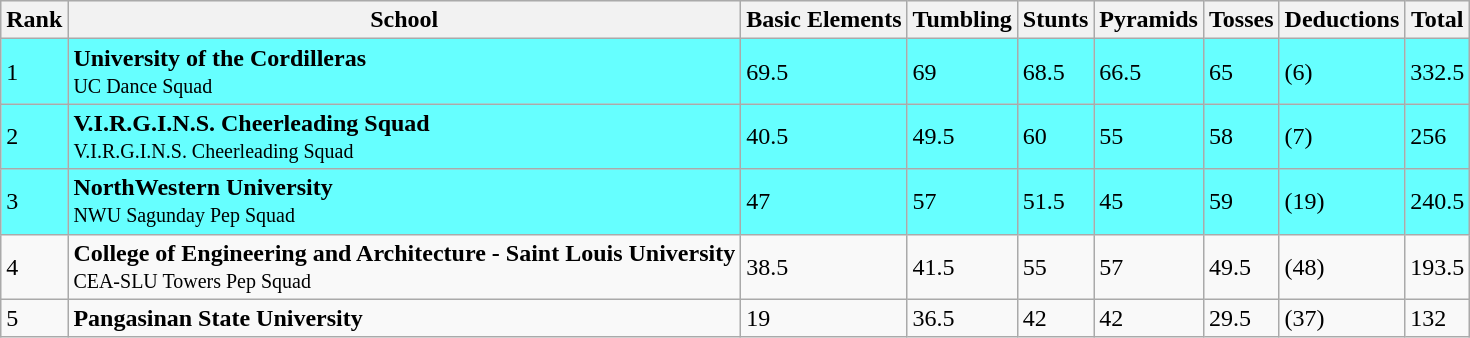<table class="wikitable" style="text align: center">
<tr bgcolor="#efefef">
<th>Rank</th>
<th>School</th>
<th>Basic Elements</th>
<th>Tumbling</th>
<th>Stunts</th>
<th>Pyramids</th>
<th>Tosses</th>
<th>Deductions</th>
<th>Total</th>
</tr>
<tr bgcolor="66FFFF">
<td>1</td>
<td><strong>University of the Cordilleras</strong> <br> <small>UC Dance Squad</small></td>
<td>69.5</td>
<td>69</td>
<td>68.5</td>
<td>66.5</td>
<td>65</td>
<td>(6)</td>
<td>332.5</td>
</tr>
<tr bgcolor="66FFFF">
<td>2</td>
<td><strong>V.I.R.G.I.N.S. Cheerleading Squad</strong> <br> <small> V.I.R.G.I.N.S. Cheerleading Squad </small></td>
<td>40.5</td>
<td>49.5</td>
<td>60</td>
<td>55</td>
<td>58</td>
<td>(7)</td>
<td>256</td>
</tr>
<tr bgcolor="66FFFF">
<td>3</td>
<td><strong>NorthWestern University</strong> <br> <small>NWU Sagunday Pep Squad</small></td>
<td>47</td>
<td>57</td>
<td>51.5</td>
<td>45</td>
<td>59</td>
<td>(19)</td>
<td>240.5</td>
</tr>
<tr>
<td>4</td>
<td><strong>College of Engineering and Architecture - Saint Louis University</strong> <br> <small>CEA-SLU Towers Pep Squad</small></td>
<td>38.5</td>
<td>41.5</td>
<td>55</td>
<td>57</td>
<td>49.5</td>
<td>(48)</td>
<td>193.5</td>
</tr>
<tr>
<td>5</td>
<td><strong>Pangasinan State University</strong> <br> <small></small></td>
<td>19</td>
<td>36.5</td>
<td>42</td>
<td>42</td>
<td>29.5</td>
<td>(37)</td>
<td>132</td>
</tr>
</table>
